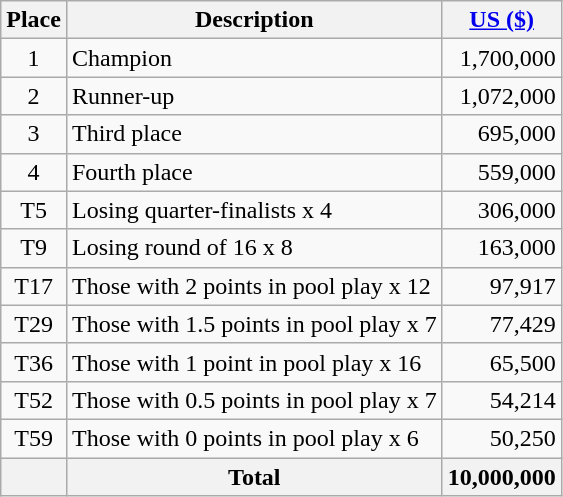<table class="wikitable">
<tr>
<th>Place</th>
<th>Description</th>
<th><a href='#'>US ($)</a></th>
</tr>
<tr>
<td align=center>1</td>
<td>Champion</td>
<td align=right>1,700,000</td>
</tr>
<tr>
<td align=center>2</td>
<td>Runner-up</td>
<td align=right>1,072,000</td>
</tr>
<tr>
<td align=center>3</td>
<td>Third place</td>
<td align=right>695,000</td>
</tr>
<tr>
<td align=center>4</td>
<td>Fourth place</td>
<td align=right>559,000</td>
</tr>
<tr>
<td align=center>T5</td>
<td>Losing quarter-finalists x 4</td>
<td align=right>306,000</td>
</tr>
<tr>
<td align=center>T9</td>
<td>Losing round of 16  x 8</td>
<td align=right>163,000</td>
</tr>
<tr>
<td align=center>T17</td>
<td>Those with 2 points in pool play x 12</td>
<td align=right>97,917</td>
</tr>
<tr>
<td align=center>T29</td>
<td>Those with 1.5 points in pool play x 7</td>
<td align=right>77,429</td>
</tr>
<tr>
<td align=center>T36</td>
<td>Those with 1 point in pool play x 16</td>
<td align=right>65,500</td>
</tr>
<tr>
<td align=center>T52</td>
<td>Those with 0.5 points in pool play x 7</td>
<td align=right>54,214</td>
</tr>
<tr>
<td align=center>T59</td>
<td>Those with 0 points in pool play x 6</td>
<td align=right>50,250</td>
</tr>
<tr>
<th></th>
<th>Total</th>
<th>10,000,000</th>
</tr>
</table>
